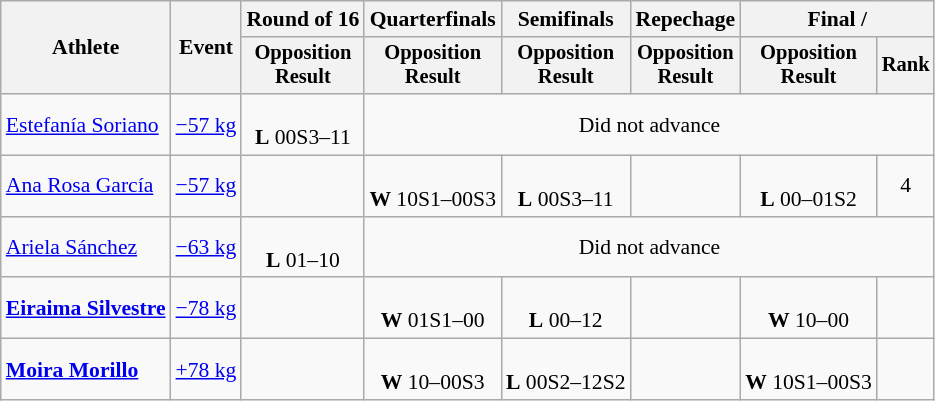<table class="wikitable" style="font-size:90%">
<tr>
<th rowspan=2>Athlete</th>
<th rowspan=2>Event</th>
<th>Round of 16</th>
<th>Quarterfinals</th>
<th>Semifinals</th>
<th>Repechage</th>
<th colspan=2>Final / </th>
</tr>
<tr style="font-size:95%">
<th>Opposition<br>Result</th>
<th>Opposition<br>Result</th>
<th>Opposition<br>Result</th>
<th>Opposition<br>Result</th>
<th>Opposition<br>Result</th>
<th>Rank</th>
</tr>
<tr align=center>
<td align=left><a href='#'>Estefanía Soriano</a></td>
<td align=left><a href='#'>−57 kg</a></td>
<td><br><strong>L</strong> 00S3–11</td>
<td colspan=5>Did not advance</td>
</tr>
<tr align=center>
<td align=left><a href='#'>Ana Rosa García</a></td>
<td align=left><a href='#'>−57 kg</a></td>
<td></td>
<td><br><strong>W</strong> 10S1–00S3</td>
<td><br><strong>L</strong> 00S3–11</td>
<td></td>
<td><br><strong>L</strong> 00–01S2</td>
<td>4</td>
</tr>
<tr align=center>
<td align=left><a href='#'>Ariela Sánchez</a></td>
<td align=left><a href='#'>−63 kg</a></td>
<td><br><strong>L</strong> 01–10</td>
<td colspan=5>Did not advance</td>
</tr>
<tr align=center>
<td align=left><strong><a href='#'>Eiraima Silvestre</a></strong></td>
<td align=left><a href='#'>−78 kg</a></td>
<td></td>
<td><br><strong>W</strong> 01S1–00</td>
<td><br><strong>L</strong> 00–12</td>
<td></td>
<td><br><strong>W</strong> 10–00</td>
<td></td>
</tr>
<tr align=center>
<td align=left><strong><a href='#'>Moira Morillo</a></strong></td>
<td align=left><a href='#'>+78 kg</a></td>
<td></td>
<td><br><strong>W</strong> 10–00S3</td>
<td><br><strong>L</strong> 00S2–12S2</td>
<td></td>
<td><br><strong>W</strong> 10S1–00S3</td>
<td></td>
</tr>
</table>
